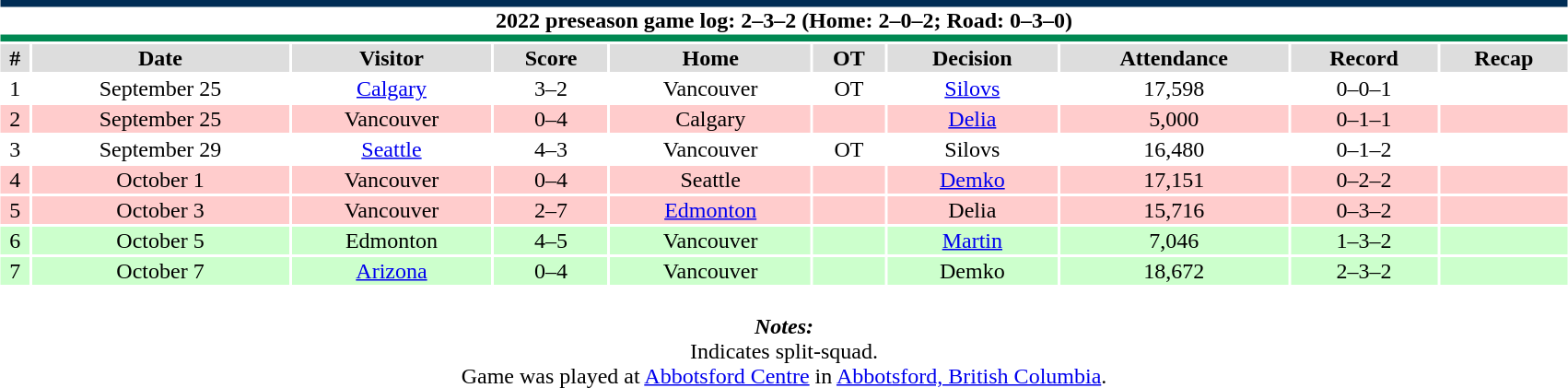<table class="toccolours collapsible collapsed" style="width:90%; clear:both; margin:1.5em auto; text-align:center;">
<tr>
<th colspan="10" style="background:#FFFFFF; border-top:#002D55 5px solid; border-bottom:#008852 5px solid;">2022 preseason game log: 2–3–2 (Home: 2–0–2; Road: 0–3–0)</th>
</tr>
<tr style="background:#ddd;">
<th>#</th>
<th>Date</th>
<th>Visitor</th>
<th>Score</th>
<th>Home</th>
<th>OT</th>
<th>Decision</th>
<th>Attendance</th>
<th>Record</th>
<th>Recap</th>
</tr>
<tr style="background:#fff;">
<td>1</td>
<td>September 25</td>
<td><a href='#'>Calgary</a></td>
<td>3–2</td>
<td>Vancouver</td>
<td>OT</td>
<td><a href='#'>Silovs</a></td>
<td>17,598</td>
<td>0–0–1</td>
<td></td>
</tr>
<tr style="background:#fcc;">
<td>2</td>
<td>September 25</td>
<td>Vancouver</td>
<td>0–4</td>
<td>Calgary</td>
<td></td>
<td><a href='#'>Delia</a></td>
<td>5,000</td>
<td>0–1–1</td>
<td></td>
</tr>
<tr style="background:#fff;">
<td>3</td>
<td>September 29</td>
<td><a href='#'>Seattle</a></td>
<td>4–3</td>
<td>Vancouver</td>
<td>OT</td>
<td>Silovs</td>
<td>16,480</td>
<td>0–1–2</td>
<td></td>
</tr>
<tr style="background:#fcc;">
<td>4</td>
<td>October 1</td>
<td>Vancouver</td>
<td>0–4</td>
<td>Seattle</td>
<td></td>
<td><a href='#'>Demko</a></td>
<td>17,151</td>
<td>0–2–2</td>
<td></td>
</tr>
<tr style="background:#fcc;">
<td>5</td>
<td>October 3</td>
<td>Vancouver</td>
<td>2–7</td>
<td><a href='#'>Edmonton</a></td>
<td></td>
<td>Delia</td>
<td>15,716</td>
<td>0–3–2</td>
<td></td>
</tr>
<tr style="background:#cfc;">
<td>6</td>
<td>October 5</td>
<td>Edmonton</td>
<td>4–5</td>
<td>Vancouver</td>
<td></td>
<td><a href='#'>Martin</a></td>
<td>7,046</td>
<td>1–3–2</td>
<td></td>
</tr>
<tr style="background:#cfc;">
<td>7</td>
<td>October 7</td>
<td><a href='#'>Arizona</a></td>
<td>0–4</td>
<td>Vancouver</td>
<td></td>
<td>Demko</td>
<td>18,672</td>
<td>2–3–2</td>
<td></td>
</tr>
<tr>
<td colspan="10" style="text-align:center;"><br><strong><em>Notes:</em></strong><br>
 Indicates split-squad.<br>
Game was played at <a href='#'>Abbotsford Centre</a> in <a href='#'>Abbotsford, British Columbia</a>.</td>
</tr>
</table>
